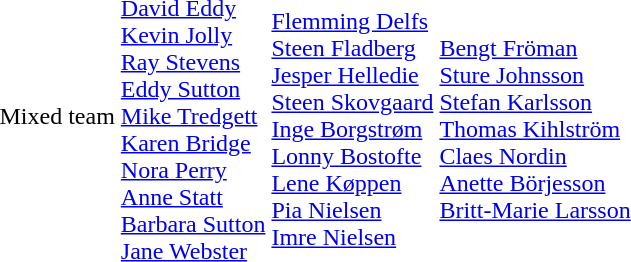<table>
<tr>
<td>Mixed team</td>
<td align="left"><br><a href='#'>David Eddy</a><br><a href='#'>Kevin Jolly</a><br><a href='#'>Ray Stevens</a><br><a href='#'>Eddy Sutton</a><br><a href='#'>Mike Tredgett</a><br><a href='#'>Karen Bridge</a><br><a href='#'>Nora Perry</a><br><a href='#'>Anne Statt</a><br><a href='#'>Barbara Sutton</a><br><a href='#'>Jane Webster</a></td>
<td align="left"><br><a href='#'>Flemming Delfs</a><br><a href='#'>Steen Fladberg</a><br><a href='#'>Jesper Helledie</a><br><a href='#'>Steen Skovgaard</a><br><a href='#'>Inge Borgstrøm</a><br><a href='#'>Lonny Bostofte</a><br><a href='#'>Lene Køppen</a><br><a href='#'>Pia Nielsen</a><br><a href='#'>Imre Nielsen</a></td>
<td align="left"><br><a href='#'>Bengt Fröman</a><br><a href='#'>Sture Johnsson</a><br><a href='#'>Stefan Karlsson</a><br><a href='#'>Thomas Kihlström</a><br><a href='#'>Claes Nordin</a><br><a href='#'>Anette Börjesson</a><br><a href='#'>Britt-Marie Larsson</a></td>
</tr>
</table>
